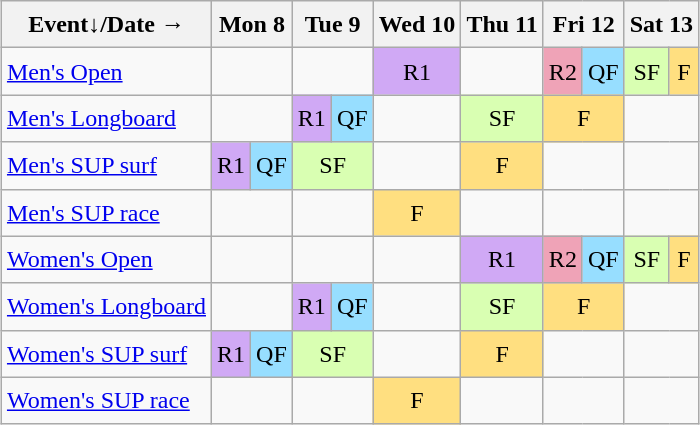<table class="wikitable" style="margin:0.5em auto; line-height:1.5em;">
<tr>
<th>Event↓/Date →</th>
<th colspan=2>Mon 8</th>
<th colspan=2>Tue 9</th>
<th>Wed 10</th>
<th>Thu 11</th>
<th colspan=2>Fri 12</th>
<th colspan=2>Sat 13</th>
</tr>
<tr align=center>
<td align=left><a href='#'>Men's Open</a></td>
<td colspan=2></td>
<td colspan=2></td>
<td style="background-color:#D0A9F5;">R1</td>
<td></td>
<td style="background-color:#EFA3B7;">R2</td>
<td style="background-color:#97DEFF;">QF</td>
<td style="background-color:#D9FFB2;">SF</td>
<td style="background-color:#FFDF80;">F</td>
</tr>
<tr align=center>
<td align=left><a href='#'>Men's Longboard</a></td>
<td colspan=2></td>
<td style="background-color:#D0A9F5;">R1</td>
<td style="background-color:#97DEFF;">QF</td>
<td></td>
<td style="background-color:#D9FFB2;">SF</td>
<td colspan=2 style="background-color:#FFDF80;">F</td>
<td colspan=2></td>
</tr>
<tr align=center>
<td align=left><a href='#'>Men's SUP surf</a></td>
<td style="background-color:#D0A9F5;">R1</td>
<td style="background-color:#97DEFF;">QF</td>
<td colspan=2 style="background-color:#D9FFB2;">SF</td>
<td></td>
<td style="background-color:#FFDF80;">F</td>
<td colspan=2></td>
<td colspan=2></td>
</tr>
<tr align=center>
<td align=left><a href='#'>Men's SUP race</a></td>
<td colspan=2></td>
<td colspan=2></td>
<td style="background-color:#FFDF80;">F</td>
<td></td>
<td colspan=2></td>
<td colspan=2></td>
</tr>
<tr align=center>
<td align=left><a href='#'>Women's Open</a></td>
<td colspan=2></td>
<td colspan=2></td>
<td></td>
<td style="background-color:#D0A9F5;">R1</td>
<td style="background-color:#EFA3B7;">R2</td>
<td style="background-color:#97DEFF;">QF</td>
<td style="background-color:#D9FFB2;">SF</td>
<td style="background-color:#FFDF80;">F</td>
</tr>
<tr align=center>
<td align=left><a href='#'>Women's Longboard</a></td>
<td colspan=2></td>
<td style="background-color:#D0A9F5;">R1</td>
<td style="background-color:#97DEFF;">QF</td>
<td></td>
<td style="background-color:#D9FFB2;">SF</td>
<td colspan=2 style="background-color:#FFDF80;">F</td>
<td colspan=2></td>
</tr>
<tr align=center>
<td align=left><a href='#'>Women's SUP surf</a></td>
<td style="background-color:#D0A9F5;">R1</td>
<td style="background-color:#97DEFF;">QF</td>
<td colspan=2 style="background-color:#D9FFB2;">SF</td>
<td></td>
<td style="background-color:#FFDF80;">F</td>
<td colspan=2></td>
<td colspan=2></td>
</tr>
<tr align=center>
<td align=left><a href='#'>Women's SUP race</a></td>
<td colspan=2></td>
<td colspan=2></td>
<td style="background-color:#FFDF80;">F</td>
<td></td>
<td colspan=2></td>
<td colspan=2></td>
</tr>
</table>
